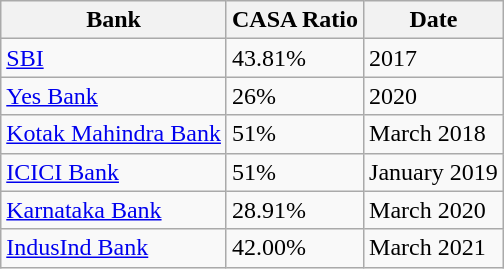<table class="wikitable sortable floatright">
<tr>
<th>Bank</th>
<th>CASA Ratio</th>
<th>Date</th>
</tr>
<tr>
<td><a href='#'> SBI</a></td>
<td>43.81%</td>
<td>2017 </td>
</tr>
<tr>
<td><a href='#'>Yes Bank</a></td>
<td>26%</td>
<td>2020 </td>
</tr>
<tr>
<td><a href='#'>Kotak Mahindra Bank</a></td>
<td>51%</td>
<td>March 2018</td>
</tr>
<tr>
<td><a href='#'>ICICI Bank</a></td>
<td>51%</td>
<td>January 2019</td>
</tr>
<tr>
<td><a href='#'>Karnataka Bank</a></td>
<td>28.91%</td>
<td>March 2020</td>
</tr>
<tr>
<td><a href='#'>IndusInd Bank</a></td>
<td>42.00%</td>
<td>March 2021</td>
</tr>
</table>
